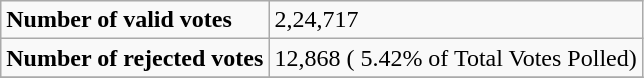<table class="wikitable">
<tr>
<td><strong>Number of valid votes</strong></td>
<td>2,24,717</td>
</tr>
<tr>
<td><strong>Number of rejected votes</strong></td>
<td>12,868 ( 5.42% of Total Votes Polled)</td>
</tr>
<tr>
</tr>
</table>
